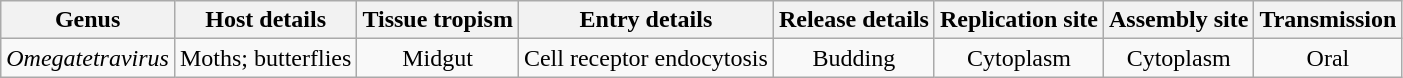<table class="wikitable sortable" style="text-align:center">
<tr>
<th>Genus</th>
<th>Host details</th>
<th>Tissue tropism</th>
<th>Entry details</th>
<th>Release details</th>
<th>Replication site</th>
<th>Assembly site</th>
<th>Transmission</th>
</tr>
<tr>
<td><em>Omegatetravirus</em></td>
<td>Moths; butterflies</td>
<td>Midgut</td>
<td>Cell receptor endocytosis</td>
<td>Budding</td>
<td>Cytoplasm</td>
<td>Cytoplasm</td>
<td>Oral</td>
</tr>
</table>
